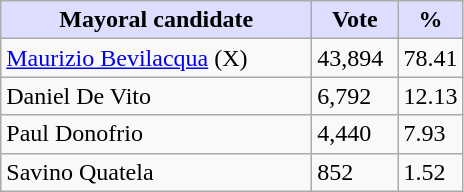<table class="wikitable">
<tr>
<th style="background:#ddf; width:200px;">Mayoral candidate </th>
<th style="background:#ddf; width:50px;">Vote</th>
<th style="background:#ddf; width:30px;">%</th>
</tr>
<tr>
<td><a href='#'>Maurizio Bevilacqua</a> (X)</td>
<td>43,894</td>
<td>78.41</td>
</tr>
<tr>
<td>Daniel De Vito</td>
<td>6,792</td>
<td>12.13</td>
</tr>
<tr>
<td>Paul Donofrio</td>
<td>4,440</td>
<td>7.93</td>
</tr>
<tr>
<td>Savino Quatela</td>
<td>852</td>
<td>1.52</td>
</tr>
</table>
